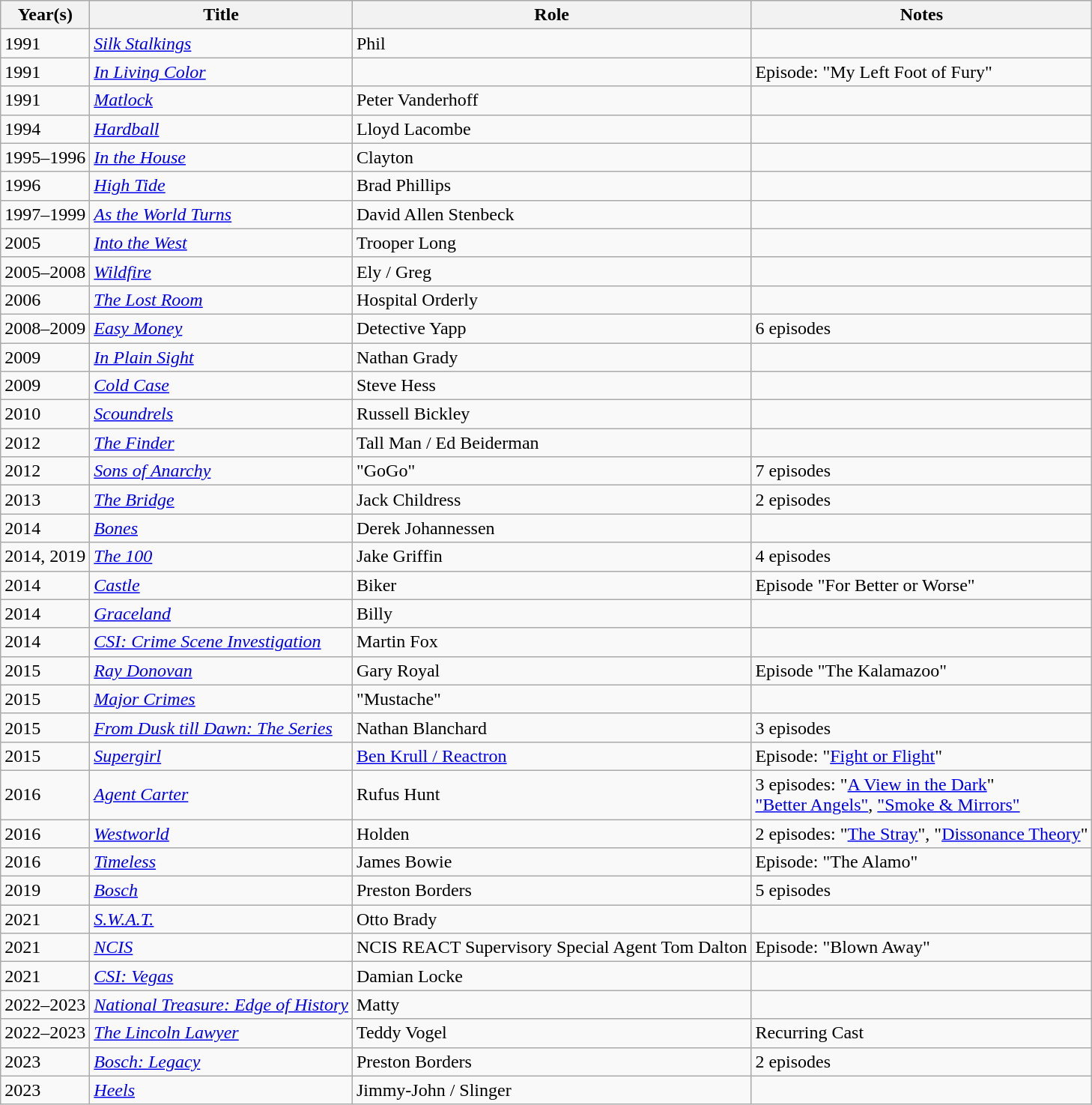<table class="sortable wikitable">
<tr>
<th>Year(s)</th>
<th>Title</th>
<th>Role</th>
<th>Notes</th>
</tr>
<tr>
<td>1991</td>
<td><em><a href='#'>Silk Stalkings</a></em></td>
<td>Phil</td>
<td></td>
</tr>
<tr>
<td>1991</td>
<td><em><a href='#'>In Living Color</a></em></td>
<td></td>
<td>Episode: "My Left Foot of Fury"</td>
</tr>
<tr>
<td>1991</td>
<td><em><a href='#'>Matlock</a></em></td>
<td>Peter Vanderhoff</td>
<td></td>
</tr>
<tr>
<td>1994</td>
<td><em><a href='#'>Hardball</a></em></td>
<td>Lloyd Lacombe</td>
<td></td>
</tr>
<tr>
<td>1995–1996</td>
<td><em><a href='#'>In the House</a></em></td>
<td>Clayton</td>
<td></td>
</tr>
<tr>
<td>1996</td>
<td><em><a href='#'>High Tide</a></em></td>
<td>Brad Phillips</td>
<td></td>
</tr>
<tr>
<td>1997–1999</td>
<td><em><a href='#'>As the World Turns</a></em></td>
<td>David Allen Stenbeck</td>
<td></td>
</tr>
<tr>
<td>2005</td>
<td><em><a href='#'>Into the West</a></em></td>
<td>Trooper Long</td>
<td></td>
</tr>
<tr>
<td>2005–2008</td>
<td><em><a href='#'>Wildfire</a></em></td>
<td>Ely / Greg</td>
<td></td>
</tr>
<tr>
<td>2006</td>
<td><em><a href='#'>The Lost Room</a></em></td>
<td>Hospital Orderly</td>
<td></td>
</tr>
<tr>
<td>2008–2009</td>
<td><em><a href='#'>Easy Money</a></em></td>
<td>Detective Yapp</td>
<td>6 episodes</td>
</tr>
<tr>
<td>2009</td>
<td><em><a href='#'>In Plain Sight</a></em></td>
<td>Nathan Grady</td>
<td></td>
</tr>
<tr>
<td>2009</td>
<td><em><a href='#'>Cold Case</a></em></td>
<td>Steve Hess</td>
<td></td>
</tr>
<tr>
<td>2010</td>
<td><em><a href='#'>Scoundrels</a></em></td>
<td>Russell Bickley</td>
<td></td>
</tr>
<tr>
<td>2012</td>
<td><em><a href='#'>The Finder</a></em></td>
<td>Tall Man / Ed Beiderman</td>
<td></td>
</tr>
<tr>
<td>2012</td>
<td><em><a href='#'>Sons of Anarchy</a></em></td>
<td>"GoGo"</td>
<td>7 episodes</td>
</tr>
<tr>
<td>2013</td>
<td><em><a href='#'>The Bridge</a></em></td>
<td>Jack Childress</td>
<td>2 episodes</td>
</tr>
<tr>
<td>2014</td>
<td><em><a href='#'>Bones</a></em></td>
<td>Derek Johannessen</td>
<td></td>
</tr>
<tr>
<td>2014, 2019</td>
<td><em><a href='#'>The 100</a></em></td>
<td>Jake Griffin</td>
<td>4 episodes</td>
</tr>
<tr>
<td>2014</td>
<td><em><a href='#'>Castle</a></em></td>
<td>Biker</td>
<td>Episode "For Better or Worse"</td>
</tr>
<tr>
<td>2014</td>
<td><em><a href='#'>Graceland</a></em></td>
<td>Billy</td>
<td></td>
</tr>
<tr>
<td>2014</td>
<td><em><a href='#'>CSI: Crime Scene Investigation</a></em></td>
<td>Martin Fox</td>
<td></td>
</tr>
<tr>
<td>2015</td>
<td><em><a href='#'>Ray Donovan</a></em></td>
<td>Gary Royal</td>
<td>Episode "The Kalamazoo"</td>
</tr>
<tr>
<td>2015</td>
<td><em><a href='#'>Major Crimes</a></em></td>
<td>"Mustache"</td>
<td></td>
</tr>
<tr>
<td>2015</td>
<td><em><a href='#'>From Dusk till Dawn: The Series</a></em></td>
<td>Nathan Blanchard</td>
<td>3 episodes</td>
</tr>
<tr>
<td>2015</td>
<td><em><a href='#'>Supergirl</a></em></td>
<td><a href='#'>Ben Krull / Reactron</a></td>
<td>Episode: "<a href='#'>Fight or Flight</a>"</td>
</tr>
<tr>
<td>2016</td>
<td><em><a href='#'>Agent Carter</a></em></td>
<td>Rufus Hunt</td>
<td>3 episodes: "<a href='#'>A View in the Dark</a>"<br><a href='#'>"Better Angels"</a>, <a href='#'>"Smoke & Mirrors"</a></td>
</tr>
<tr>
<td>2016</td>
<td><em><a href='#'>Westworld</a></em></td>
<td>Holden</td>
<td>2 episodes: "<a href='#'>The Stray</a>", "<a href='#'>Dissonance Theory</a>"</td>
</tr>
<tr>
<td>2016</td>
<td><em><a href='#'>Timeless</a></em></td>
<td>James Bowie</td>
<td>Episode: "The Alamo"</td>
</tr>
<tr>
<td>2019</td>
<td><em><a href='#'>Bosch</a></em></td>
<td>Preston Borders</td>
<td>5 episodes</td>
</tr>
<tr>
<td>2021</td>
<td><em><a href='#'>S.W.A.T.</a></em></td>
<td>Otto Brady</td>
<td></td>
</tr>
<tr>
<td>2021</td>
<td><em><a href='#'>NCIS</a></em></td>
<td>NCIS REACT Supervisory Special Agent Tom Dalton</td>
<td>Episode: "Blown Away"</td>
</tr>
<tr>
<td>2021</td>
<td><em><a href='#'>CSI: Vegas</a></em></td>
<td>Damian Locke</td>
<td></td>
</tr>
<tr>
<td>2022–2023</td>
<td><em><a href='#'>National Treasure: Edge of History</a></em></td>
<td>Matty</td>
<td></td>
</tr>
<tr>
<td>2022–2023</td>
<td><em><a href='#'>The Lincoln Lawyer</a></em></td>
<td>Teddy Vogel</td>
<td>Recurring Cast</td>
</tr>
<tr>
<td>2023</td>
<td><em><a href='#'>Bosch: Legacy</a></em></td>
<td>Preston Borders</td>
<td>2 episodes</td>
</tr>
<tr>
<td>2023</td>
<td><em><a href='#'>Heels</a></em></td>
<td>Jimmy-John / Slinger</td>
<td></td>
</tr>
</table>
